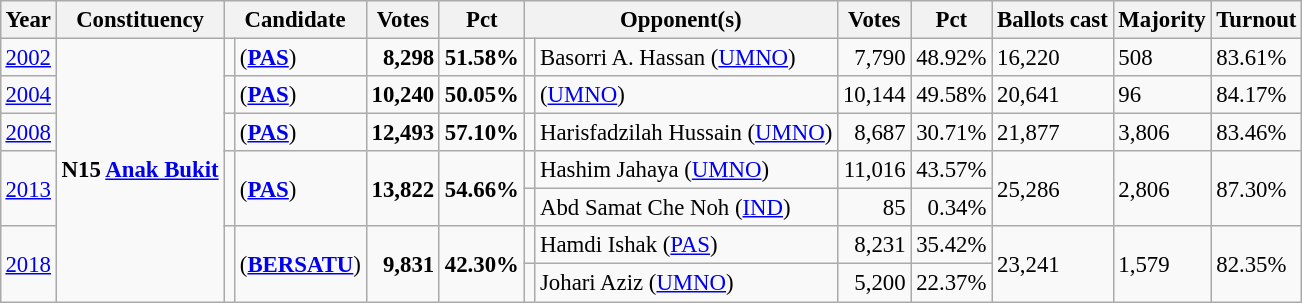<table class="wikitable" style="margin:0.5em ; font-size:95%">
<tr>
<th>Year</th>
<th>Constituency</th>
<th colspan=2>Candidate</th>
<th>Votes</th>
<th>Pct</th>
<th colspan=2>Opponent(s)</th>
<th>Votes</th>
<th>Pct</th>
<th>Ballots cast</th>
<th>Majority</th>
<th>Turnout</th>
</tr>
<tr>
<td><a href='#'>2002</a></td>
<td rowspan=7><strong>N15 <a href='#'>Anak Bukit</a></strong></td>
<td></td>
<td> (<a href='#'><strong>PAS</strong></a>)</td>
<td align="right"><strong>8,298</strong></td>
<td><strong>51.58%</strong></td>
<td></td>
<td>Basorri A. Hassan (<a href='#'>UMNO</a>)</td>
<td align="right">7,790</td>
<td>48.92%</td>
<td>16,220</td>
<td>508</td>
<td>83.61%</td>
</tr>
<tr>
<td><a href='#'>2004</a></td>
<td></td>
<td> (<a href='#'><strong>PAS</strong></a>)</td>
<td align="right"><strong>10,240</strong></td>
<td><strong>50.05%</strong></td>
<td></td>
<td> (<a href='#'>UMNO</a>)</td>
<td align="right">10,144</td>
<td>49.58%</td>
<td>20,641</td>
<td>96</td>
<td>84.17%</td>
</tr>
<tr>
<td><a href='#'>2008</a></td>
<td></td>
<td> (<a href='#'><strong>PAS</strong></a>)</td>
<td align="right"><strong>12,493	</strong></td>
<td><strong>57.10%</strong></td>
<td></td>
<td>Harisfadzilah Hussain (<a href='#'>UMNO</a>)</td>
<td align="right">8,687</td>
<td>30.71%</td>
<td>21,877</td>
<td>3,806</td>
<td>83.46%</td>
</tr>
<tr>
<td rowspan=2><a href='#'>2013</a></td>
<td rowspan=2 ></td>
<td rowspan=2> (<a href='#'><strong>PAS</strong></a>)</td>
<td rowspan=2 align="right"><strong>13,822</strong></td>
<td rowspan=2><strong>54.66%</strong></td>
<td></td>
<td>Hashim Jahaya (<a href='#'>UMNO</a>)</td>
<td align="right">11,016</td>
<td>43.57%</td>
<td rowspan=2>25,286</td>
<td rowspan=2>2,806</td>
<td rowspan=2>87.30%</td>
</tr>
<tr>
<td></td>
<td>Abd Samat Che Noh (<a href='#'>IND</a>)</td>
<td align="right">85</td>
<td align="right">0.34%</td>
</tr>
<tr>
<td rowspan=2><a href='#'>2018</a></td>
<td rowspan=2 ></td>
<td rowspan=2> (<a href='#'><strong>BERSATU</strong></a>)</td>
<td rowspan=2 align="right"><strong>9,831</strong></td>
<td rowspan=2><strong>42.30%</strong></td>
<td></td>
<td>Hamdi Ishak (<a href='#'>PAS</a>)</td>
<td align="right">8,231</td>
<td>35.42%</td>
<td rowspan=2>23,241</td>
<td rowspan=2>1,579</td>
<td rowspan=2>82.35%</td>
</tr>
<tr>
<td></td>
<td>Johari Aziz (<a href='#'>UMNO</a>)</td>
<td align="right">5,200</td>
<td>22.37%</td>
</tr>
</table>
